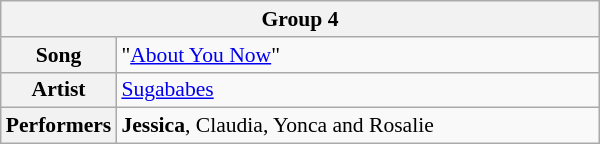<table class="wikitable" style="font-size: 90%" width=400px>
<tr>
<th colspan=2>Group 4</th>
</tr>
<tr>
<th width=10%>Song</th>
<td>"<a href='#'>About You Now</a>"</td>
</tr>
<tr>
<th width=10%>Artist</th>
<td><a href='#'>Sugababes</a></td>
</tr>
<tr>
<th width=10%>Performers</th>
<td><strong>Jessica</strong>, Claudia, Yonca and Rosalie</td>
</tr>
</table>
